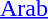<table class="toc" summary="Contents" style="text-align:center;" width="100%">
<tr>
<td></td>
<td><a href='#'>Arab</a></td>
<td></td>
</tr>
</table>
